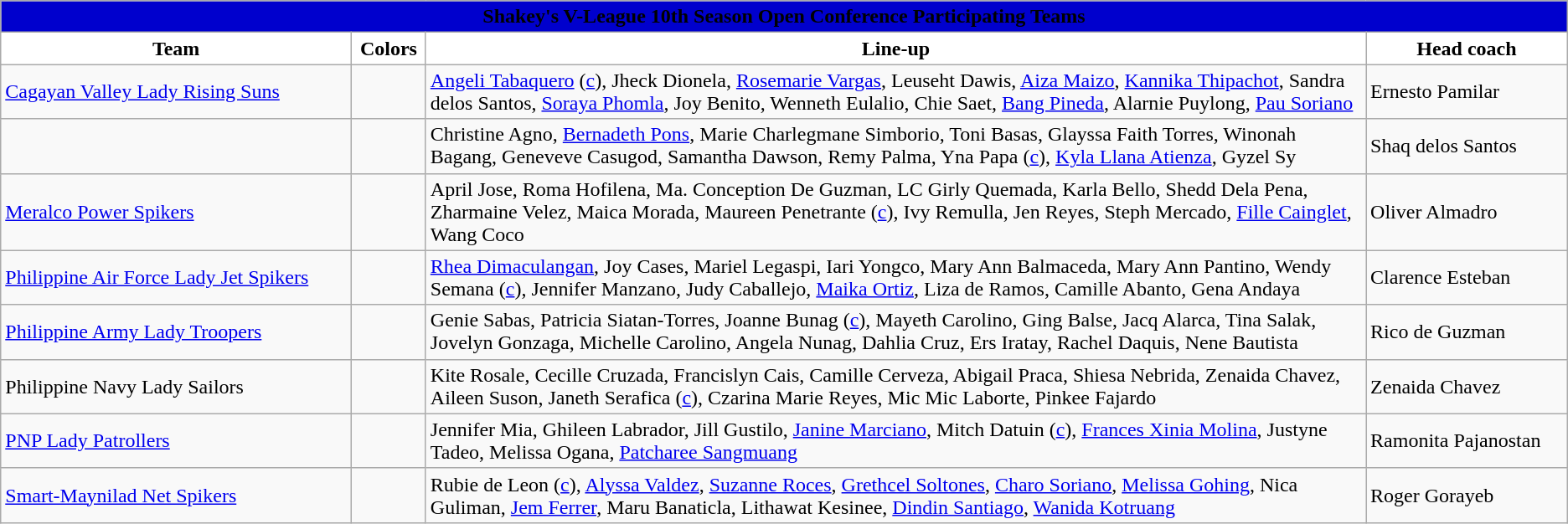<table class="wikitable">
<tr>
<th style=background:#0000CD colspan=4><span>Shakey's V-League 10th Season Open Conference Participating Teams</span></th>
</tr>
<tr>
<th style="background:white">Team</th>
<th style="background:white">Colors</th>
<th style="background:white">Line-up</th>
<th style="background:white">Head coach</th>
</tr>
<tr>
<td><a href='#'>Cagayan Valley Lady Rising Suns</a></td>
<td> </td>
<td style="width:60%"><a href='#'>Angeli Tabaquero</a> (<a href='#'>c</a>), Jheck Dionela, <a href='#'>Rosemarie Vargas</a>, Leuseht Dawis, <a href='#'>Aiza Maizo</a>, <a href='#'>Kannika Thipachot</a>, Sandra delos Santos, <a href='#'>Soraya Phomla</a>, Joy Benito, Wenneth Eulalio, Chie Saet, <a href='#'>Bang Pineda</a>, Alarnie Puylong, <a href='#'>Pau Soriano</a></td>
<td>Ernesto Pamilar</td>
</tr>
<tr>
<td></td>
<td> </td>
<td style="width:60%">Christine Agno, <a href='#'>Bernadeth Pons</a>, Marie Charlegmane Simborio, Toni Basas, Glayssa Faith Torres, Winonah Bagang, Geneveve Casugod, Samantha Dawson, Remy Palma, Yna Papa (<a href='#'>c</a>), <a href='#'>Kyla Llana Atienza</a>, Gyzel Sy</td>
<td>Shaq delos Santos</td>
</tr>
<tr>
<td><a href='#'>Meralco Power Spikers</a></td>
<td> </td>
<td style="width:60%">April Jose, Roma Hofilena, Ma. Conception De Guzman, LC Girly Quemada, Karla Bello, Shedd Dela Pena, Zharmaine Velez, Maica Morada, Maureen Penetrante (<a href='#'>c</a>), Ivy Remulla, Jen Reyes, Steph Mercado, <a href='#'>Fille Cainglet</a>, Wang Coco</td>
<td>Oliver Almadro</td>
</tr>
<tr>
<td><a href='#'>Philippine Air Force Lady Jet Spikers</a></td>
<td> </td>
<td style="width:60%"><a href='#'>Rhea Dimaculangan</a>, Joy Cases, Mariel Legaspi, Iari Yongco, Mary Ann Balmaceda, Mary Ann Pantino, Wendy Semana (<a href='#'>c</a>), Jennifer Manzano, Judy Caballejo, <a href='#'>Maika Ortiz</a>, Liza de Ramos, Camille Abanto, Gena Andaya</td>
<td>Clarence Esteban</td>
</tr>
<tr>
<td><a href='#'>Philippine Army Lady Troopers</a></td>
<td align=center> </td>
<td style="width:60%">Genie Sabas, Patricia Siatan-Torres, Joanne Bunag (<a href='#'>c</a>), Mayeth Carolino, Ging Balse, Jacq Alarca, Tina Salak, Jovelyn Gonzaga, Michelle Carolino, Angela Nunag, Dahlia Cruz, Ers Iratay, Rachel Daquis, Nene Bautista</td>
<td>Rico de Guzman</td>
</tr>
<tr>
<td>Philippine Navy Lady Sailors</td>
<td> </td>
<td style="width:60%">Kite Rosale, Cecille Cruzada, Francislyn Cais, Camille Cerveza, Abigail Praca, Shiesa Nebrida, Zenaida Chavez, Aileen Suson, Janeth Serafica (<a href='#'>c</a>), Czarina Marie Reyes, Mic Mic Laborte, Pinkee Fajardo</td>
<td>Zenaida Chavez</td>
</tr>
<tr>
<td><a href='#'>PNP Lady Patrollers</a></td>
<td> </td>
<td style="width:60%">Jennifer Mia, Ghileen Labrador, Jill Gustilo, <a href='#'>Janine Marciano</a>, Mitch Datuin (<a href='#'>c</a>), <a href='#'>Frances Xinia Molina</a>, Justyne Tadeo, Melissa Ogana, <a href='#'>Patcharee Sangmuang</a></td>
<td>Ramonita Pajanostan</td>
</tr>
<tr>
<td><a href='#'>Smart-Maynilad Net Spikers</a></td>
<td> </td>
<td style="width:60%">Rubie de Leon (<a href='#'>c</a>), <a href='#'>Alyssa Valdez</a>, <a href='#'>Suzanne Roces</a>, <a href='#'>Grethcel Soltones</a>, <a href='#'>Charo Soriano</a>, <a href='#'>Melissa Gohing</a>, Nica Guliman, <a href='#'>Jem Ferrer</a>, Maru Banaticla, Lithawat Kesinee, <a href='#'>Dindin Santiago</a>, <a href='#'>Wanida Kotruang</a></td>
<td>Roger Gorayeb</td>
</tr>
</table>
